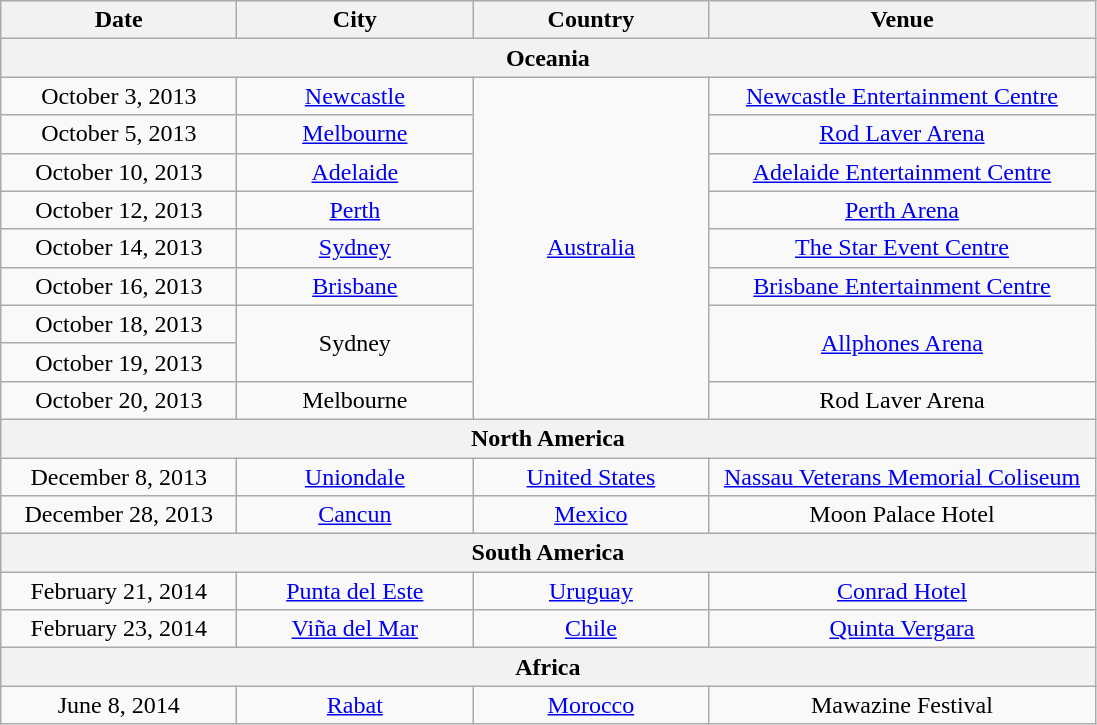<table class="wikitable" style="text-align:center;">
<tr>
<th style="width:150px;">Date</th>
<th style="width:150px;">City</th>
<th style="width:150px;">Country</th>
<th style="width:250px;">Venue</th>
</tr>
<tr>
<th colspan="4">Oceania</th>
</tr>
<tr>
<td>October 3, 2013</td>
<td><a href='#'>Newcastle</a></td>
<td rowspan="9"><a href='#'>Australia</a></td>
<td><a href='#'>Newcastle Entertainment Centre</a></td>
</tr>
<tr>
<td>October 5, 2013</td>
<td><a href='#'>Melbourne</a></td>
<td><a href='#'>Rod Laver Arena</a></td>
</tr>
<tr>
<td>October 10, 2013</td>
<td><a href='#'>Adelaide</a></td>
<td><a href='#'>Adelaide Entertainment Centre</a></td>
</tr>
<tr>
<td>October 12, 2013</td>
<td><a href='#'>Perth</a></td>
<td><a href='#'>Perth Arena</a></td>
</tr>
<tr>
<td>October 14, 2013</td>
<td><a href='#'>Sydney</a></td>
<td><a href='#'>The Star Event Centre</a></td>
</tr>
<tr>
<td>October 16, 2013</td>
<td><a href='#'>Brisbane</a></td>
<td><a href='#'>Brisbane Entertainment Centre</a></td>
</tr>
<tr>
<td>October 18, 2013</td>
<td rowspan="2">Sydney</td>
<td rowspan="2"><a href='#'>Allphones Arena</a></td>
</tr>
<tr>
<td>October 19, 2013</td>
</tr>
<tr>
<td>October 20, 2013</td>
<td>Melbourne</td>
<td>Rod Laver Arena</td>
</tr>
<tr>
<th colspan="4">North America</th>
</tr>
<tr>
<td>December 8, 2013</td>
<td><a href='#'>Uniondale</a></td>
<td><a href='#'>United States</a></td>
<td><a href='#'>Nassau Veterans Memorial Coliseum</a></td>
</tr>
<tr>
<td>December 28, 2013</td>
<td><a href='#'>Cancun</a></td>
<td><a href='#'>Mexico</a></td>
<td>Moon Palace Hotel</td>
</tr>
<tr>
<th colspan="4">South America</th>
</tr>
<tr>
<td>February 21, 2014</td>
<td><a href='#'>Punta del Este</a></td>
<td><a href='#'>Uruguay</a></td>
<td><a href='#'>Conrad Hotel</a></td>
</tr>
<tr>
<td>February 23, 2014</td>
<td><a href='#'>Viña del Mar</a></td>
<td><a href='#'>Chile</a></td>
<td><a href='#'>Quinta Vergara</a></td>
</tr>
<tr>
<th colspan="4">Africa</th>
</tr>
<tr>
<td>June 8, 2014</td>
<td><a href='#'>Rabat</a></td>
<td><a href='#'>Morocco</a></td>
<td>Mawazine Festival</td>
</tr>
</table>
